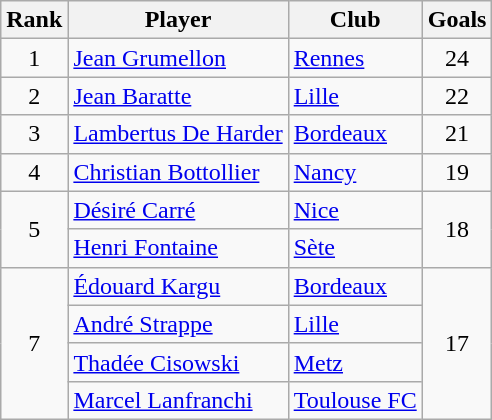<table class="wikitable" style="text-align:center">
<tr>
<th>Rank</th>
<th>Player</th>
<th>Club</th>
<th>Goals</th>
</tr>
<tr>
<td>1</td>
<td align="left"> <a href='#'>Jean Grumellon</a></td>
<td align="left"><a href='#'>Rennes</a></td>
<td>24</td>
</tr>
<tr>
<td>2</td>
<td align="left"> <a href='#'>Jean Baratte</a></td>
<td align="left"><a href='#'>Lille</a></td>
<td>22</td>
</tr>
<tr>
<td>3</td>
<td align="left"> <a href='#'>Lambertus De Harder</a></td>
<td align="left"><a href='#'>Bordeaux</a></td>
<td>21</td>
</tr>
<tr>
<td>4</td>
<td align="left"> <a href='#'>Christian Bottollier</a></td>
<td align="left"><a href='#'>Nancy</a></td>
<td>19</td>
</tr>
<tr>
<td rowspan="2">5</td>
<td align="left"> <a href='#'>Désiré Carré</a></td>
<td align="left"><a href='#'>Nice</a></td>
<td rowspan="2">18</td>
</tr>
<tr>
<td align="left"> <a href='#'>Henri Fontaine</a></td>
<td align="left"><a href='#'>Sète</a></td>
</tr>
<tr>
<td rowspan="4">7</td>
<td align="left">  <a href='#'>Édouard Kargu</a></td>
<td align="left"><a href='#'>Bordeaux</a></td>
<td rowspan="4">17</td>
</tr>
<tr>
<td align="left"> <a href='#'>André Strappe</a></td>
<td align="left"><a href='#'>Lille</a></td>
</tr>
<tr>
<td align="left">  <a href='#'>Thadée Cisowski</a></td>
<td align="left"><a href='#'>Metz</a></td>
</tr>
<tr>
<td align="left"> <a href='#'>Marcel Lanfranchi</a></td>
<td align="left"><a href='#'>Toulouse FC</a></td>
</tr>
</table>
